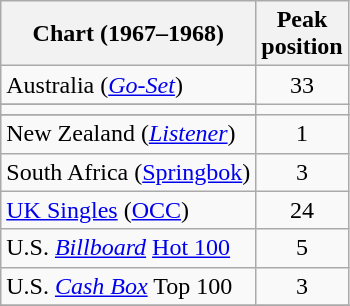<table class="wikitable sortable">
<tr>
<th>Chart (1967–1968)</th>
<th>Peak<br>position</th>
</tr>
<tr>
<td>Australia (<em><a href='#'>Go-Set</a></em>)</td>
<td style="text-align:center;">33</td>
</tr>
<tr>
</tr>
<tr>
</tr>
<tr>
</tr>
<tr>
<td></td>
</tr>
<tr>
</tr>
<tr>
<td>New Zealand (<em><a href='#'>Listener</a></em>)</td>
<td style="text-align:center;">1</td>
</tr>
<tr>
<td>South Africa (<a href='#'>Springbok</a>)</td>
<td align="center">3</td>
</tr>
<tr>
<td><a href='#'>UK Singles</a> (<a href='#'>OCC</a>)</td>
<td style="text-align:center;">24</td>
</tr>
<tr>
<td>U.S. <em><a href='#'>Billboard</a></em> <a href='#'>Hot 100</a></td>
<td style="text-align:center;">5</td>
</tr>
<tr>
<td>U.S. <a href='#'><em>Cash Box</em></a> Top 100</td>
<td align="center">3</td>
</tr>
<tr>
</tr>
</table>
